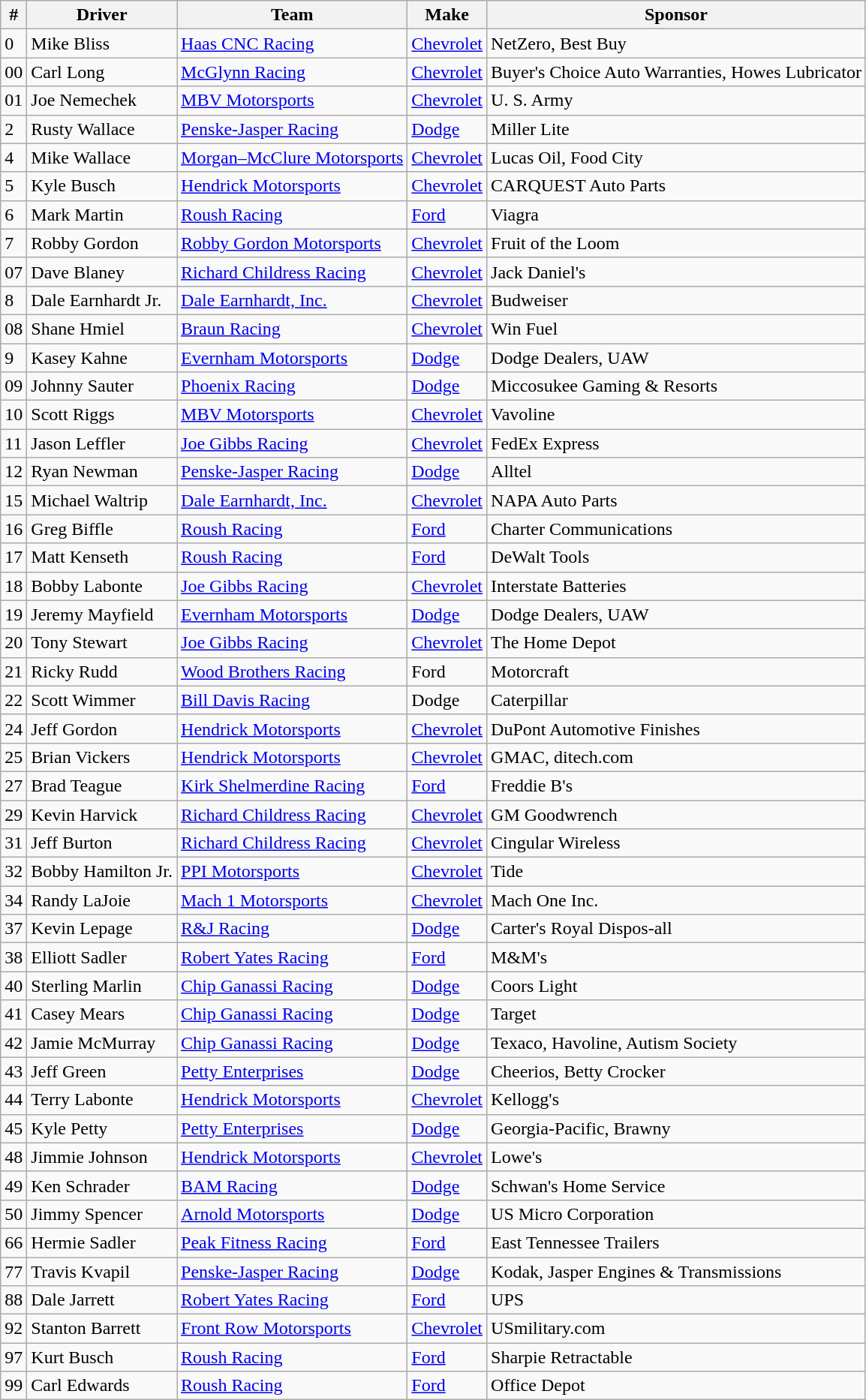<table class="wikitable">
<tr>
<th>#</th>
<th>Driver</th>
<th>Team</th>
<th>Make</th>
<th>Sponsor</th>
</tr>
<tr>
<td>0</td>
<td>Mike Bliss</td>
<td><a href='#'>Haas CNC Racing</a></td>
<td><a href='#'>Chevrolet</a></td>
<td>NetZero, Best Buy</td>
</tr>
<tr>
<td>00</td>
<td>Carl Long</td>
<td><a href='#'>McGlynn Racing</a></td>
<td><a href='#'>Chevrolet</a></td>
<td>Buyer's Choice Auto Warranties, Howes Lubricator</td>
</tr>
<tr>
<td>01</td>
<td>Joe Nemechek</td>
<td><a href='#'>MBV Motorsports</a></td>
<td><a href='#'>Chevrolet</a></td>
<td>U. S. Army</td>
</tr>
<tr>
<td>2</td>
<td>Rusty Wallace</td>
<td><a href='#'>Penske-Jasper Racing</a></td>
<td><a href='#'>Dodge</a></td>
<td>Miller Lite</td>
</tr>
<tr>
<td>4</td>
<td>Mike Wallace</td>
<td><a href='#'>Morgan–McClure Motorsports</a></td>
<td><a href='#'>Chevrolet</a></td>
<td>Lucas Oil, Food City</td>
</tr>
<tr>
<td>5</td>
<td>Kyle Busch</td>
<td><a href='#'>Hendrick Motorsports</a></td>
<td><a href='#'>Chevrolet</a></td>
<td>CARQUEST Auto Parts</td>
</tr>
<tr>
<td>6</td>
<td>Mark Martin</td>
<td><a href='#'>Roush Racing</a></td>
<td><a href='#'>Ford</a></td>
<td>Viagra</td>
</tr>
<tr>
<td>7</td>
<td>Robby Gordon</td>
<td><a href='#'>Robby Gordon Motorsports</a></td>
<td><a href='#'>Chevrolet</a></td>
<td>Fruit of the Loom</td>
</tr>
<tr>
<td>07</td>
<td>Dave Blaney</td>
<td><a href='#'>Richard Childress Racing</a></td>
<td><a href='#'>Chevrolet</a></td>
<td>Jack Daniel's</td>
</tr>
<tr>
<td>8</td>
<td>Dale Earnhardt Jr.</td>
<td><a href='#'>Dale Earnhardt, Inc.</a></td>
<td><a href='#'>Chevrolet</a></td>
<td>Budweiser</td>
</tr>
<tr>
<td>08</td>
<td>Shane Hmiel</td>
<td><a href='#'>Braun Racing</a></td>
<td><a href='#'>Chevrolet</a></td>
<td>Win Fuel</td>
</tr>
<tr>
<td>9</td>
<td>Kasey Kahne</td>
<td><a href='#'>Evernham Motorsports</a></td>
<td><a href='#'>Dodge</a></td>
<td>Dodge Dealers, UAW</td>
</tr>
<tr>
<td>09</td>
<td>Johnny Sauter</td>
<td><a href='#'>Phoenix Racing</a></td>
<td><a href='#'>Dodge</a></td>
<td>Miccosukee Gaming & Resorts</td>
</tr>
<tr>
<td>10</td>
<td>Scott Riggs</td>
<td><a href='#'>MBV Motorsports</a></td>
<td><a href='#'>Chevrolet</a></td>
<td>Vavoline</td>
</tr>
<tr>
<td>11</td>
<td>Jason Leffler</td>
<td><a href='#'>Joe Gibbs Racing</a></td>
<td><a href='#'>Chevrolet</a></td>
<td>FedEx Express</td>
</tr>
<tr>
<td>12</td>
<td>Ryan Newman</td>
<td><a href='#'>Penske-Jasper Racing</a></td>
<td><a href='#'>Dodge</a></td>
<td>Alltel</td>
</tr>
<tr>
<td>15</td>
<td>Michael Waltrip</td>
<td><a href='#'>Dale Earnhardt, Inc.</a></td>
<td><a href='#'>Chevrolet</a></td>
<td>NAPA Auto Parts</td>
</tr>
<tr>
<td>16</td>
<td>Greg Biffle</td>
<td><a href='#'>Roush Racing</a></td>
<td><a href='#'>Ford</a></td>
<td>Charter Communications</td>
</tr>
<tr>
<td>17</td>
<td>Matt Kenseth</td>
<td><a href='#'>Roush Racing</a></td>
<td><a href='#'>Ford</a></td>
<td>DeWalt Tools</td>
</tr>
<tr>
<td>18</td>
<td>Bobby Labonte</td>
<td><a href='#'>Joe Gibbs Racing</a></td>
<td><a href='#'>Chevrolet</a></td>
<td>Interstate Batteries</td>
</tr>
<tr>
<td>19</td>
<td>Jeremy Mayfield</td>
<td><a href='#'>Evernham Motorsports</a></td>
<td><a href='#'>Dodge</a></td>
<td>Dodge Dealers, UAW</td>
</tr>
<tr>
<td>20</td>
<td>Tony Stewart</td>
<td><a href='#'>Joe Gibbs Racing</a></td>
<td><a href='#'>Chevrolet</a></td>
<td>The Home Depot</td>
</tr>
<tr>
<td>21</td>
<td>Ricky Rudd</td>
<td><a href='#'>Wood Brothers Racing</a></td>
<td>Ford</td>
<td>Motorcraft</td>
</tr>
<tr>
<td>22</td>
<td>Scott Wimmer</td>
<td><a href='#'>Bill Davis Racing</a></td>
<td>Dodge</td>
<td>Caterpillar</td>
</tr>
<tr>
<td>24</td>
<td>Jeff Gordon</td>
<td><a href='#'>Hendrick Motorsports</a></td>
<td><a href='#'>Chevrolet</a></td>
<td>DuPont Automotive Finishes</td>
</tr>
<tr>
<td>25</td>
<td>Brian Vickers</td>
<td><a href='#'>Hendrick Motorsports</a></td>
<td><a href='#'>Chevrolet</a></td>
<td>GMAC, ditech.com</td>
</tr>
<tr>
<td>27</td>
<td>Brad Teague</td>
<td><a href='#'>Kirk Shelmerdine Racing</a></td>
<td><a href='#'>Ford</a></td>
<td>Freddie B's</td>
</tr>
<tr>
<td>29</td>
<td>Kevin Harvick</td>
<td><a href='#'>Richard Childress Racing</a></td>
<td><a href='#'>Chevrolet</a></td>
<td>GM Goodwrench</td>
</tr>
<tr>
<td>31</td>
<td>Jeff Burton</td>
<td><a href='#'>Richard Childress Racing</a></td>
<td><a href='#'>Chevrolet</a></td>
<td>Cingular Wireless</td>
</tr>
<tr>
<td>32</td>
<td>Bobby Hamilton Jr.</td>
<td><a href='#'>PPI Motorsports</a></td>
<td><a href='#'>Chevrolet</a></td>
<td>Tide</td>
</tr>
<tr>
<td>34</td>
<td>Randy LaJoie</td>
<td><a href='#'>Mach 1 Motorsports</a></td>
<td><a href='#'>Chevrolet</a></td>
<td>Mach One Inc.</td>
</tr>
<tr>
<td>37</td>
<td>Kevin Lepage</td>
<td><a href='#'>R&J Racing</a></td>
<td><a href='#'>Dodge</a></td>
<td>Carter's Royal Dispos-all</td>
</tr>
<tr>
<td>38</td>
<td>Elliott Sadler</td>
<td><a href='#'>Robert Yates Racing</a></td>
<td><a href='#'>Ford</a></td>
<td>M&M's</td>
</tr>
<tr>
<td>40</td>
<td>Sterling Marlin</td>
<td><a href='#'>Chip Ganassi Racing</a></td>
<td><a href='#'>Dodge</a></td>
<td>Coors Light</td>
</tr>
<tr>
<td>41</td>
<td>Casey Mears</td>
<td><a href='#'>Chip Ganassi Racing</a></td>
<td><a href='#'>Dodge</a></td>
<td>Target</td>
</tr>
<tr>
<td>42</td>
<td>Jamie McMurray</td>
<td><a href='#'>Chip Ganassi Racing</a></td>
<td><a href='#'>Dodge</a></td>
<td>Texaco, Havoline, Autism Society</td>
</tr>
<tr>
<td>43</td>
<td>Jeff Green</td>
<td><a href='#'>Petty Enterprises</a></td>
<td><a href='#'>Dodge</a></td>
<td>Cheerios, Betty Crocker</td>
</tr>
<tr>
<td>44</td>
<td>Terry Labonte</td>
<td><a href='#'>Hendrick Motorsports</a></td>
<td><a href='#'>Chevrolet</a></td>
<td>Kellogg's</td>
</tr>
<tr>
<td>45</td>
<td>Kyle Petty</td>
<td><a href='#'>Petty Enterprises</a></td>
<td><a href='#'>Dodge</a></td>
<td>Georgia-Pacific, Brawny</td>
</tr>
<tr>
<td>48</td>
<td>Jimmie Johnson</td>
<td><a href='#'>Hendrick Motorsports</a></td>
<td><a href='#'>Chevrolet</a></td>
<td>Lowe's</td>
</tr>
<tr>
<td>49</td>
<td>Ken Schrader</td>
<td><a href='#'>BAM Racing</a></td>
<td><a href='#'>Dodge</a></td>
<td>Schwan's Home Service</td>
</tr>
<tr>
<td>50</td>
<td>Jimmy Spencer</td>
<td><a href='#'>Arnold Motorsports</a></td>
<td><a href='#'>Dodge</a></td>
<td>US Micro Corporation</td>
</tr>
<tr>
<td>66</td>
<td>Hermie Sadler</td>
<td><a href='#'>Peak Fitness Racing</a></td>
<td><a href='#'>Ford</a></td>
<td>East Tennessee Trailers</td>
</tr>
<tr>
<td>77</td>
<td>Travis Kvapil</td>
<td><a href='#'>Penske-Jasper Racing</a></td>
<td><a href='#'>Dodge</a></td>
<td>Kodak, Jasper Engines & Transmissions</td>
</tr>
<tr>
<td>88</td>
<td>Dale Jarrett</td>
<td><a href='#'>Robert Yates Racing</a></td>
<td><a href='#'>Ford</a></td>
<td>UPS</td>
</tr>
<tr>
<td>92</td>
<td>Stanton Barrett</td>
<td><a href='#'>Front Row Motorsports</a></td>
<td><a href='#'>Chevrolet</a></td>
<td>USmilitary.com</td>
</tr>
<tr>
<td>97</td>
<td>Kurt Busch</td>
<td><a href='#'>Roush Racing</a></td>
<td><a href='#'>Ford</a></td>
<td>Sharpie Retractable</td>
</tr>
<tr>
<td>99</td>
<td>Carl Edwards</td>
<td><a href='#'>Roush Racing</a></td>
<td><a href='#'>Ford</a></td>
<td>Office Depot</td>
</tr>
</table>
